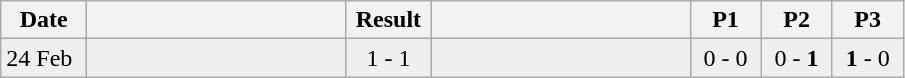<table class="wikitable">
<tr>
<th width=50px>Date</th>
<th width=165px></th>
<th width=50px>Result</th>
<th width=165px></th>
<th width=40px>P1</th>
<th width=40px>P2</th>
<th width=40px>P3</th>
</tr>
<tr bgcolor="#EFEFEF">
<td>24 Feb</td>
<td></td>
<td align="center">1 - 1</td>
<td></td>
<td align="center">0 - 0</td>
<td align="center">0 - <strong>1</strong></td>
<td align="center"><strong>1</strong> - 0</td>
</tr>
</table>
